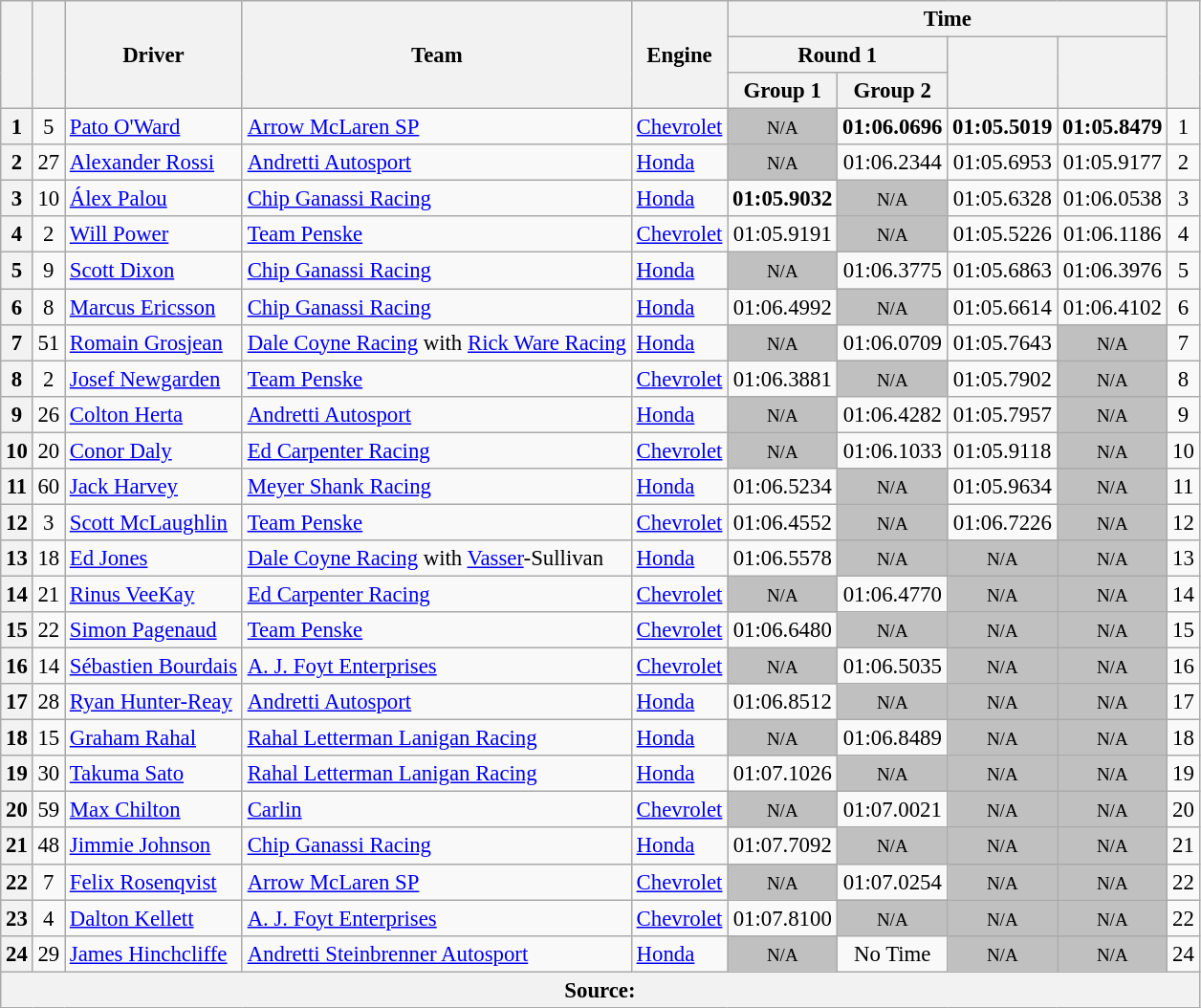<table class="wikitable sortable" style="text-align:center; font-size:95%;">
<tr>
<th rowspan="3"></th>
<th rowspan="3"></th>
<th rowspan="3">Driver</th>
<th rowspan="3">Team</th>
<th rowspan="3">Engine</th>
<th colspan="4" style="text-align:center;">Time</th>
<th rowspan="3"></th>
</tr>
<tr>
<th scope="col" colspan="2">Round 1</th>
<th scope="col" rowspan="2"></th>
<th scope="col" rowspan="2"></th>
</tr>
<tr>
<th scope="col">Group 1</th>
<th scope="col">Group 2</th>
</tr>
<tr>
<th scope="row">1</th>
<td align="center">5</td>
<td align="left"> <a href='#'>Pato O'Ward</a></td>
<td align="left"><a href='#'>Arrow McLaren SP</a></td>
<td align="left"><a href='#'>Chevrolet</a></td>
<td style="background: silver" align="center"><small>N/A</small></td>
<td><strong>01:06.0696</strong></td>
<td><strong>01:05.5019</strong></td>
<td><strong>01:05.8479</strong></td>
<td align="center">1</td>
</tr>
<tr>
<th scope="row">2</th>
<td align="center">27</td>
<td align="left"> <a href='#'>Alexander Rossi</a></td>
<td align="left"><a href='#'>Andretti Autosport</a></td>
<td align="left"><a href='#'>Honda</a></td>
<td style="background: silver" align="center"><small>N/A</small></td>
<td>01:06.2344</td>
<td>01:05.6953</td>
<td>01:05.9177</td>
<td align="center">2</td>
</tr>
<tr>
<th scope="row">3</th>
<td align="center">10</td>
<td align="left"> <a href='#'>Álex Palou</a></td>
<td align="left"><a href='#'>Chip Ganassi Racing</a></td>
<td align="left"><a href='#'>Honda</a></td>
<td><strong>01:05.9032</strong></td>
<td style="background: silver" align="center"><small>N/A</small></td>
<td>01:05.6328</td>
<td>01:06.0538</td>
<td align="center">3</td>
</tr>
<tr>
<th scope="row">4</th>
<td align="center">2</td>
<td align="left"> <a href='#'>Will Power</a> <strong></strong></td>
<td align="left"><a href='#'>Team Penske</a></td>
<td align="left"><a href='#'>Chevrolet</a></td>
<td>01:05.9191</td>
<td style="background: silver" align="center"><small>N/A</small></td>
<td>01:05.5226</td>
<td>01:06.1186</td>
<td align="center">4</td>
</tr>
<tr>
<th scope="row">5</th>
<td align="center">9</td>
<td align="left"> <a href='#'>Scott Dixon</a></td>
<td align="left"><a href='#'>Chip Ganassi Racing</a></td>
<td align="left"><a href='#'>Honda</a></td>
<td style="background: silver" align="center"><small>N/A</small></td>
<td>01:06.3775</td>
<td>01:05.6863</td>
<td>01:06.3976</td>
<td align="center">5</td>
</tr>
<tr>
<th scope="row">6</th>
<td align="center">8</td>
<td align="left"> <a href='#'>Marcus Ericsson</a></td>
<td align="left"><a href='#'>Chip Ganassi Racing</a></td>
<td align="left"><a href='#'>Honda</a></td>
<td>01:06.4992</td>
<td style="background: silver" align="center"><small>N/A</small></td>
<td>01:05.6614</td>
<td>01:06.4102</td>
<td align="center">6</td>
</tr>
<tr>
<th scope="row">7</th>
<td align="center">51</td>
<td align="left"> <a href='#'>Romain Grosjean</a> <strong></strong></td>
<td align="left"><a href='#'>Dale Coyne Racing</a> with <a href='#'>Rick Ware Racing</a></td>
<td align="left"><a href='#'>Honda</a></td>
<td style="background: silver" align="center"><small>N/A</small></td>
<td>01:06.0709</td>
<td>01:05.7643</td>
<td style="background: silver" align="center" data-sort-value="7"><small>N/A</small></td>
<td align="center">7</td>
</tr>
<tr>
<th scope="row">8</th>
<td align="center">2</td>
<td align="left"> <a href='#'>Josef Newgarden</a> <strong></strong></td>
<td align="left"><a href='#'>Team Penske</a></td>
<td align="left"><a href='#'>Chevrolet</a></td>
<td>01:06.3881</td>
<td style="background: silver" align="center"><small>N/A</small></td>
<td>01:05.7902</td>
<td style="background: silver" align="center" data-sort-value="8"><small>N/A</small></td>
<td align="center">8</td>
</tr>
<tr>
<th scope="row">9</th>
<td align="center">26</td>
<td align="left"> <a href='#'>Colton Herta</a></td>
<td align="left"><a href='#'>Andretti Autosport</a></td>
<td align="left"><a href='#'>Honda</a></td>
<td style="background: silver" align="center"><small>N/A</small></td>
<td>01:06.4282</td>
<td>01:05.7957</td>
<td style="background: silver" align="center" data-sort-value="9"><small>N/A</small></td>
<td align="center">9</td>
</tr>
<tr>
<th scope="row">10</th>
<td align="center">20</td>
<td align="left"> <a href='#'>Conor Daly</a></td>
<td align="left"><a href='#'>Ed Carpenter Racing</a></td>
<td align="left"><a href='#'>Chevrolet</a></td>
<td style="background: silver" align="center"><small>N/A</small></td>
<td>01:06.1033</td>
<td>01:05.9118</td>
<td style="background: silver" align="center" data-sort-value="10"><small>N/A</small></td>
<td align="center">10</td>
</tr>
<tr>
<th scope="row">11</th>
<td align="center">60</td>
<td align="left"> <a href='#'>Jack Harvey</a></td>
<td align="left"><a href='#'>Meyer Shank Racing</a></td>
<td align="left"><a href='#'>Honda</a></td>
<td>01:06.5234</td>
<td style="background: silver" align="center"><small>N/A</small></td>
<td>01:05.9634</td>
<td style="background: silver" align="center" data-sort-value="11"><small>N/A</small></td>
<td align="center">11</td>
</tr>
<tr>
<th scope="row">12</th>
<td align="center">3</td>
<td align="left"> <a href='#'>Scott McLaughlin</a> <strong></strong></td>
<td align="left"><a href='#'>Team Penske</a></td>
<td align="left"><a href='#'>Chevrolet</a></td>
<td>01:06.4552</td>
<td style="background: silver" align="center"><small>N/A</small></td>
<td>01:06.7226</td>
<td style="background: silver" align="center" data-sort-value="12"><small>N/A</small></td>
<td align="center">12</td>
</tr>
<tr>
<th scope="row">13</th>
<td align="center">18</td>
<td align="left"> <a href='#'>Ed Jones</a></td>
<td align="left"><a href='#'>Dale Coyne Racing</a> with <a href='#'>Vasser</a>-Sullivan</td>
<td align="left"><a href='#'>Honda</a></td>
<td>01:06.5578</td>
<td style="background: silver" align="center"><small>N/A</small></td>
<td style="background: silver" align="center" data-sort-value="13"><small>N/A</small></td>
<td style="background: silver" align="center" data-sort-value="13"><small>N/A</small></td>
<td align="center">13</td>
</tr>
<tr>
<th scope="row">14</th>
<td align="center">21</td>
<td align="left"> <a href='#'>Rinus VeeKay</a></td>
<td align="left"><a href='#'>Ed Carpenter Racing</a></td>
<td align="left"><a href='#'>Chevrolet</a></td>
<td style="background: silver" align="center"><small>N/A</small></td>
<td>01:06.4770</td>
<td style="background: silver" align="center" data-sort-value="14"><small>N/A</small></td>
<td style="background: silver" align="center" data-sort-value="14"><small>N/A</small></td>
<td align="center">14</td>
</tr>
<tr>
<th scope="row">15</th>
<td align="center">22</td>
<td align="left"> <a href='#'>Simon Pagenaud</a> <strong></strong></td>
<td align="left"><a href='#'>Team Penske</a></td>
<td align="left"><a href='#'>Chevrolet</a></td>
<td>01:06.6480</td>
<td style="background: silver" align="center"><small>N/A</small></td>
<td style="background: silver" align="center" data-sort-value="15"><small>N/A</small></td>
<td style="background: silver" align="center" data-sort-value="15"><small>N/A</small></td>
<td align="center">15</td>
</tr>
<tr>
<th scope="row">16</th>
<td align="center">14</td>
<td align="left"> <a href='#'>Sébastien Bourdais</a></td>
<td align="left"><a href='#'>A. J. Foyt Enterprises</a></td>
<td align="left"><a href='#'>Chevrolet</a></td>
<td style="background: silver" align="center"><small>N/A</small></td>
<td>01:06.5035</td>
<td style="background: silver" align="center" data-sort-value="16"><small>N/A</small></td>
<td style="background: silver" align="center" data-sort-value="16"><small>N/A</small></td>
<td align="center">16</td>
</tr>
<tr>
<th scope="row">17</th>
<td align="center">28</td>
<td align="left"> <a href='#'>Ryan Hunter-Reay</a> <strong></strong></td>
<td align="left"><a href='#'>Andretti Autosport</a></td>
<td align="left"><a href='#'>Honda</a></td>
<td>01:06.8512</td>
<td style="background: silver" align="center"><small>N/A</small></td>
<td style="background: silver" align="center" data-sort-value="17"><small>N/A</small></td>
<td style="background: silver" align="center" data-sort-value="17"><small>N/A</small></td>
<td align="center">17</td>
</tr>
<tr>
<th scope="row">18</th>
<td align="center">15</td>
<td align="left"> <a href='#'>Graham Rahal</a></td>
<td align="left"><a href='#'>Rahal Letterman Lanigan Racing</a></td>
<td align="left"><a href='#'>Honda</a></td>
<td style="background: silver" align="center"><small>N/A</small></td>
<td>01:06.8489</td>
<td style="background: silver" align="center" data-sort-value="18"><small>N/A</small></td>
<td style="background: silver" align="center" data-sort-value="18"><small>N/A</small></td>
<td align="center">18</td>
</tr>
<tr>
<th scope="row">19</th>
<td align="center">30</td>
<td align="left"> <a href='#'>Takuma Sato</a> <strong></strong></td>
<td align="left"><a href='#'>Rahal Letterman Lanigan Racing</a></td>
<td align="left"><a href='#'>Honda</a></td>
<td>01:07.1026</td>
<td style="background: silver" align="center"><small>N/A</small></td>
<td style="background: silver" align="center" data-sort-value="19"><small>N/A</small></td>
<td style="background: silver" align="center" data-sort-value="19"><small>N/A</small></td>
<td align="center">19</td>
</tr>
<tr>
<th scope="row">20</th>
<td align="center">59</td>
<td align="left"> <a href='#'>Max Chilton</a></td>
<td align="left"><a href='#'>Carlin</a></td>
<td align="left"><a href='#'>Chevrolet</a></td>
<td style="background: silver" align="center"><small>N/A</small></td>
<td>01:07.0021</td>
<td style="background: silver" align="center" data-sort-value="20"><small>N/A</small></td>
<td style="background: silver" align="center" data-sort-value="20"><small>N/A</small></td>
<td align="center">20</td>
</tr>
<tr>
<th scope="row">21</th>
<td align="center">48</td>
<td align="left"> <a href='#'>Jimmie Johnson</a> <strong></strong></td>
<td align="left"><a href='#'>Chip Ganassi Racing</a></td>
<td align="left"><a href='#'>Honda</a></td>
<td>01:07.7092</td>
<td style="background: silver" align="center"><small>N/A</small></td>
<td style="background: silver" align="center" data-sort-value="21"><small>N/A</small></td>
<td style="background: silver" align="center" data-sort-value="21"><small>N/A</small></td>
<td align="center">21</td>
</tr>
<tr>
<th scope="row">22</th>
<td align="center">7</td>
<td align="left"> <a href='#'>Felix Rosenqvist</a></td>
<td align="left"><a href='#'>Arrow McLaren SP</a></td>
<td align="left"><a href='#'>Chevrolet</a></td>
<td style="background: silver" align="center"><small>N/A</small></td>
<td>01:07.0254</td>
<td style="background: silver" align="center" data-sort-value="22"><small>N/A</small></td>
<td style="background: silver" align="center" data-sort-value="22"><small>N/A</small></td>
<td align="center">22</td>
</tr>
<tr>
<th scope="row">23</th>
<td align="center">4</td>
<td align="left"> <a href='#'>Dalton Kellett</a></td>
<td align="left"><a href='#'>A. J. Foyt Enterprises</a></td>
<td align="left"><a href='#'>Chevrolet</a></td>
<td>01:07.8100</td>
<td style="background: silver" align="center"><small>N/A</small></td>
<td style="background: silver" align="center" data-sort-value="23"><small>N/A</small></td>
<td style="background: silver" align="center" data-sort-value="23"><small>N/A</small></td>
<td align="center">22</td>
</tr>
<tr>
<th scope="row">24</th>
<td align="center">29</td>
<td align="left"> <a href='#'>James Hinchcliffe</a></td>
<td align="left"><a href='#'>Andretti Steinbrenner Autosport</a></td>
<td align="left"><a href='#'>Honda</a></td>
<td style="background: silver" align="center"><small>N/A</small></td>
<td data-sort-value="12">No Time</td>
<td style="background: silver" align="center" data-sort-value="24"><small>N/A</small></td>
<td style="background: silver" align="center" data-sort-value="24"><small>N/A</small></td>
<td align="center">24</td>
</tr>
<tr>
<th colspan="10">Source:</th>
</tr>
</table>
